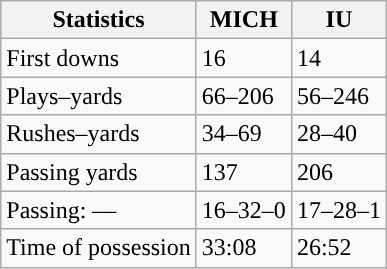<table class="wikitable" style="float:left">
<tr>
<th>Statistics</th>
<th>MICH</th>
<th>IU</th>
</tr>
<tr>
<td>First downs</td>
<td>16</td>
<td>14</td>
</tr>
<tr>
<td>Plays–yards</td>
<td>66–206</td>
<td>56–246</td>
</tr>
<tr>
<td>Rushes–yards</td>
<td>34–69</td>
<td>28–40</td>
</tr>
<tr>
<td>Passing yards</td>
<td>137</td>
<td>206</td>
</tr>
<tr>
<td>Passing: ––</td>
<td>16–32–0</td>
<td>17–28–1</td>
</tr>
<tr>
<td>Time of possession</td>
<td>33:08</td>
<td>26:52</td>
</tr>
</table>
